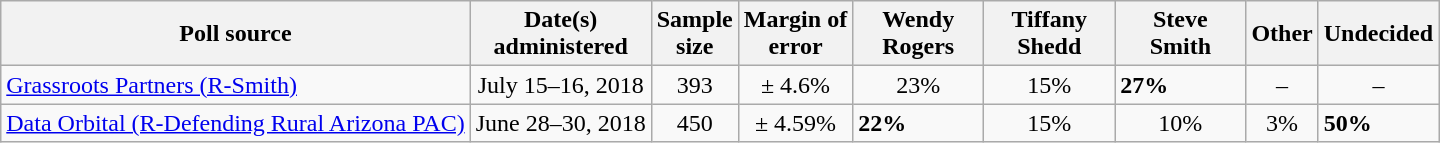<table class="wikitable">
<tr>
<th>Poll source</th>
<th>Date(s)<br>administered</th>
<th>Sample<br>size</th>
<th>Margin of <br>error</th>
<th style="width:80px;">Wendy <br>Rogers</th>
<th style="width:80px;">Tiffany <br>Shedd</th>
<th style="width:80px;">Steve<br>Smith</th>
<th>Other</th>
<th>Undecided</th>
</tr>
<tr>
<td><a href='#'>Grassroots Partners (R-Smith)</a></td>
<td align=center>July 15–16, 2018</td>
<td align=center>393</td>
<td align=center>± 4.6%</td>
<td align=center>23%</td>
<td align=center>15%</td>
<td><strong>27%</strong></td>
<td align=center>–</td>
<td align=center>–</td>
</tr>
<tr>
<td><a href='#'>Data Orbital (R-Defending Rural Arizona PAC)</a></td>
<td align=center>June 28–30, 2018</td>
<td align=center>450</td>
<td align=center>± 4.59%</td>
<td><strong>22%</strong></td>
<td align=center>15%</td>
<td align=center>10%</td>
<td align=center>3%</td>
<td><strong>50%</strong></td>
</tr>
</table>
